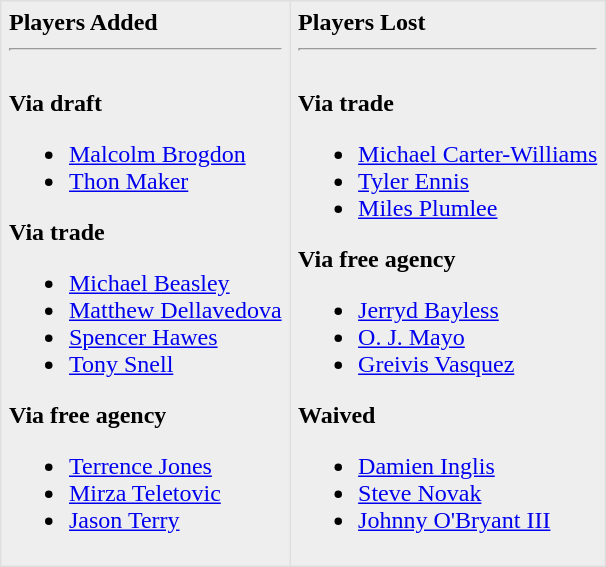<table border=1 style="border-collapse:collapse; background-color:#eeeeee" bordercolor="#DFDFDF" cellpadding="5">
<tr>
<td valign="top"><strong>Players Added</strong> <hr><br><strong>Via draft</strong><ul><li><a href='#'>Malcolm Brogdon</a></li><li><a href='#'>Thon Maker</a></li></ul><strong>Via trade</strong><ul><li><a href='#'>Michael Beasley</a></li><li><a href='#'>Matthew Dellavedova</a></li><li><a href='#'>Spencer Hawes</a></li><li><a href='#'>Tony Snell</a></li></ul><strong>Via free agency</strong><ul><li><a href='#'>Terrence Jones</a></li><li><a href='#'>Mirza Teletovic</a></li><li><a href='#'>Jason Terry</a></li></ul></td>
<td valign="top"><strong>Players Lost</strong> <hr><br><strong>Via trade</strong><ul><li><a href='#'>Michael Carter-Williams</a></li><li><a href='#'>Tyler Ennis</a></li><li><a href='#'>Miles Plumlee</a></li></ul><strong>Via free agency</strong><ul><li><a href='#'>Jerryd Bayless</a></li><li><a href='#'>O. J. Mayo</a></li><li><a href='#'>Greivis Vasquez</a></li></ul><strong>Waived</strong><ul><li><a href='#'>Damien Inglis</a></li><li><a href='#'>Steve Novak</a></li><li><a href='#'>Johnny O'Bryant III</a></li></ul></td>
</tr>
</table>
